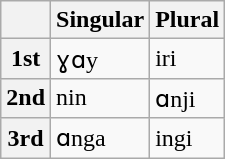<table class="wikitable">
<tr>
<th></th>
<th>Singular</th>
<th>Plural</th>
</tr>
<tr>
<th>1st</th>
<td>ɣɑy</td>
<td>iri</td>
</tr>
<tr>
<th>2nd</th>
<td>nin</td>
<td>ɑnji</td>
</tr>
<tr>
<th>3rd</th>
<td>ɑnga</td>
<td>ingi</td>
</tr>
</table>
